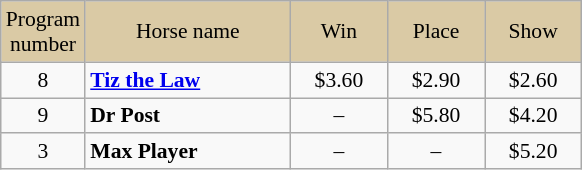<table class = "wikitable sortable" | border="2" cellpadding="0" style="border-collapse: collapse; font-size:90%">
<tr bgcolor="#DACAA5" align="center">
<td width="48px">Program<br>number</td>
<td width="130px">Horse name</td>
<td width="58px">Win</td>
<td width="58px">Place</td>
<td width="58px">Show</td>
</tr>
<tr>
<td align=center>8</td>
<td><strong><a href='#'>Tiz the Law</a></strong></td>
<td align=center>$3.60</td>
<td align=center>$2.90</td>
<td align=center>$2.60</td>
</tr>
<tr>
<td align=center>9</td>
<td><strong>Dr Post</strong></td>
<td align=center>–</td>
<td align=center>$5.80</td>
<td align=center>$4.20</td>
</tr>
<tr>
<td align=center>3</td>
<td><strong>Max Player</strong></td>
<td align=center>–</td>
<td align=center>–</td>
<td align=center>$5.20</td>
</tr>
</table>
